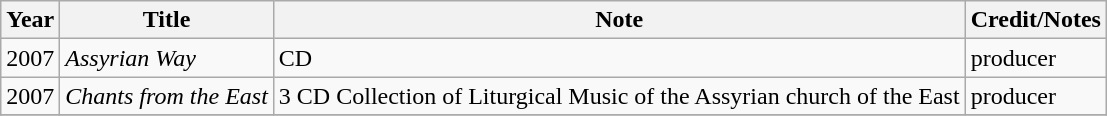<table class="wikitable sortable">
<tr>
<th>Year</th>
<th>Title</th>
<th>Note</th>
<th class="unsortable">Credit/Notes</th>
</tr>
<tr>
<td>2007</td>
<td><em>Assyrian Way</em></td>
<td>CD</td>
<td>producer</td>
</tr>
<tr>
<td>2007</td>
<td><em>Chants from the East</em></td>
<td>3 CD Collection of Liturgical Music of the Assyrian church of the East</td>
<td>producer</td>
</tr>
<tr>
</tr>
</table>
